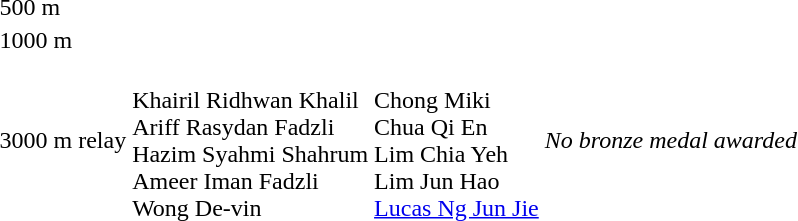<table>
<tr>
<td>500 m<br></td>
<td></td>
<td></td>
<td></td>
</tr>
<tr>
<td>1000 m<br></td>
<td></td>
<td></td>
<td></td>
</tr>
<tr>
<td>3000 m relay<br></td>
<td><br>Khairil Ridhwan Khalil<br>Ariff Rasydan Fadzli<br>Hazim Syahmi Shahrum<br>Ameer Iman Fadzli<br>Wong De-vin</td>
<td><br>Chong Miki<br>Chua Qi En<br>Lim Chia Yeh<br>Lim Jun Hao<br><a href='#'>Lucas Ng Jun Jie</a></td>
<td><em>No bronze medal awarded</em></td>
</tr>
</table>
